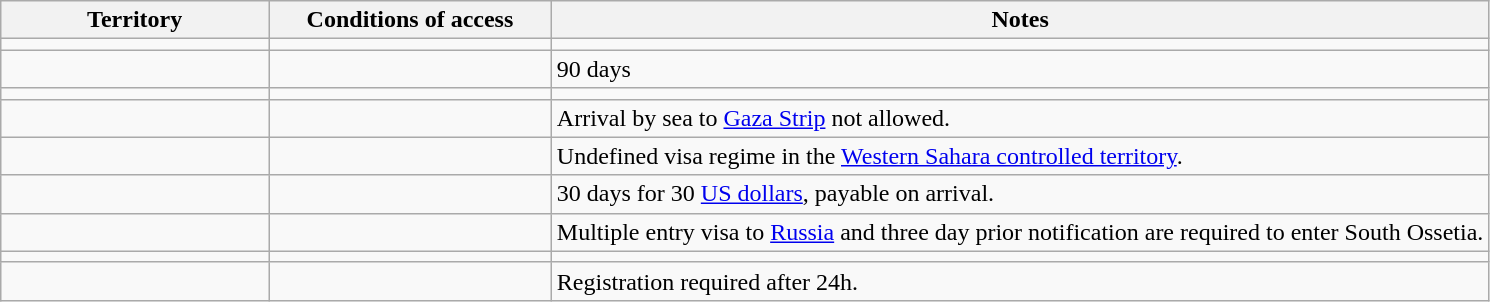<table class="wikitable" style="text-align: left; table-layout: fixed;">
<tr>
<th width="18%">Territory</th>
<th width="19%">Conditions of access</th>
<th>Notes</th>
</tr>
<tr>
<td></td>
<td></td>
<td></td>
</tr>
<tr>
<td></td>
<td></td>
<td>90 days</td>
</tr>
<tr>
<td></td>
<td></td>
<td></td>
</tr>
<tr>
<td></td>
<td></td>
<td>Arrival by sea to <a href='#'>Gaza Strip</a> not allowed.</td>
</tr>
<tr>
<td></td>
<td></td>
<td>Undefined visa regime in the <a href='#'>Western Sahara controlled territory</a>.</td>
</tr>
<tr>
<td></td>
<td></td>
<td>30 days for 30 <a href='#'>US dollars</a>, payable on arrival.</td>
</tr>
<tr>
<td></td>
<td></td>
<td>Multiple entry visa to <a href='#'>Russia</a> and three day prior notification are required to enter South Ossetia.</td>
</tr>
<tr>
<td></td>
<td></td>
<td></td>
</tr>
<tr>
<td></td>
<td></td>
<td>Registration required after 24h.</td>
</tr>
</table>
